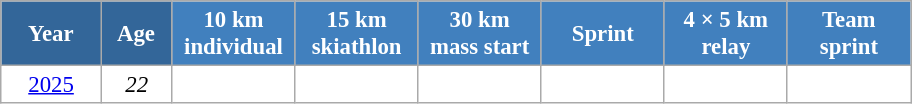<table class="wikitable" style="font-size:95%; text-align:center; border:grey solid 1px; border-collapse:collapse; background:#ffffff;">
<tr>
<th style="background-color:#369; color:white; width:60px;"> Year </th>
<th style="background-color:#369; color:white; width:40px;"> Age </th>
<th style="background-color:#4180be; color:white; width:75px;"> 10 km <br> individual </th>
<th style="background-color:#4180be; color:white; width:75px;"> 15 km <br> skiathlon </th>
<th style="background-color:#4180be; color:white; width:75px;"> 30 km <br> mass start </th>
<th style="background-color:#4180be; color:white; width:75px;"> Sprint </th>
<th style="background-color:#4180be; color:white; width:75px;"> 4 × 5 km <br> relay </th>
<th style="background-color:#4180be; color:white; width:75px;"> Team <br> sprint </th>
</tr>
<tr>
<td><a href='#'>2025</a></td>
<td><em>22</em></td>
<td></td>
<td></td>
<td></td>
<td></td>
<td></td>
<td></td>
</tr>
</table>
